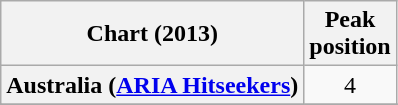<table class="wikitable sortable plainrowheaders" style="text-align:center">
<tr>
<th scope="col">Chart (2013)</th>
<th scope="col">Peak<br> position</th>
</tr>
<tr>
<th scope="row">Australia (<a href='#'>ARIA Hitseekers</a>)</th>
<td>4</td>
</tr>
<tr>
</tr>
<tr>
</tr>
<tr>
</tr>
<tr>
</tr>
<tr>
</tr>
<tr>
</tr>
<tr>
</tr>
</table>
